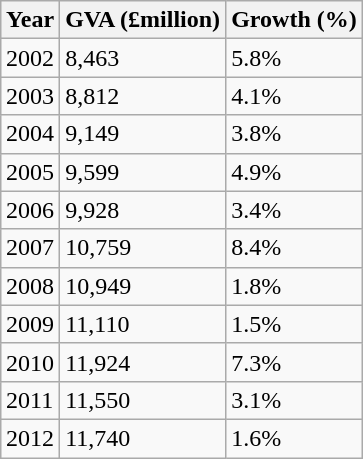<table class="wikitable" border="1" align="right">
<tr>
<th>Year</th>
<th>GVA (£million)</th>
<th>Growth (%)</th>
</tr>
<tr>
<td>2002</td>
<td>8,463</td>
<td>5.8%</td>
</tr>
<tr>
<td>2003</td>
<td>8,812</td>
<td>4.1%</td>
</tr>
<tr>
<td>2004</td>
<td>9,149</td>
<td>3.8%</td>
</tr>
<tr>
<td>2005</td>
<td>9,599</td>
<td>4.9%</td>
</tr>
<tr>
<td>2006</td>
<td>9,928</td>
<td>3.4%</td>
</tr>
<tr>
<td>2007</td>
<td>10,759</td>
<td>8.4%</td>
</tr>
<tr>
<td>2008</td>
<td>10,949</td>
<td>1.8%</td>
</tr>
<tr>
<td>2009</td>
<td>11,110</td>
<td>1.5%</td>
</tr>
<tr>
<td>2010</td>
<td>11,924</td>
<td>7.3%</td>
</tr>
<tr>
<td>2011</td>
<td>11,550</td>
<td>3.1%</td>
</tr>
<tr>
<td>2012</td>
<td>11,740</td>
<td>1.6%</td>
</tr>
</table>
